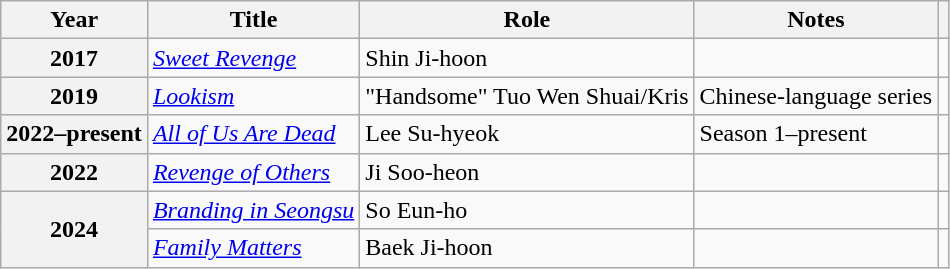<table class="wikitable sortable plainrowheaders">
<tr>
<th scope="col">Year</th>
<th scope="col">Title</th>
<th scope="col">Role</th>
<th scope="col" class="unsortable">Notes</th>
<th scope="col" class="unsortable"></th>
</tr>
<tr>
<th scope="row">2017</th>
<td><em><a href='#'>Sweet Revenge</a></em></td>
<td>Shin Ji-hoon</td>
<td></td>
<td style="text-align: center"></td>
</tr>
<tr>
<th scope="row">2019</th>
<td><a href='#'><em>Lookism</em></a></td>
<td>"Handsome" Tuo Wen Shuai/Kris</td>
<td>Chinese-language series</td>
<td style="text-align: center;"></td>
</tr>
<tr>
<th scope="row">2022–present</th>
<td><em><a href='#'>All of Us Are Dead</a></em></td>
<td>Lee Su-hyeok</td>
<td>Season 1–present</td>
<td style="text-align: center"></td>
</tr>
<tr>
<th scope="row">2022</th>
<td><em><a href='#'>Revenge of Others</a></em></td>
<td>Ji Soo-heon</td>
<td></td>
<td style="text-align: center"></td>
</tr>
<tr>
<th rowspan="2" scope="row">2024</th>
<td><em><a href='#'>Branding in Seongsu</a></em></td>
<td>So Eun-ho</td>
<td></td>
<td style="text-align:center"></td>
</tr>
<tr>
<td><em><a href='#'>Family Matters</a></em></td>
<td>Baek Ji-hoon</td>
<td></td>
<td style="text-align:center"></td>
</tr>
</table>
